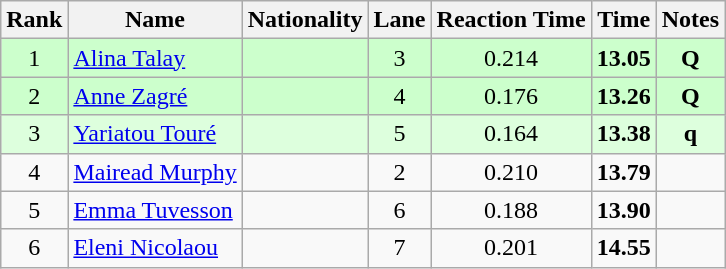<table class="wikitable sortable" style="text-align:center">
<tr>
<th>Rank</th>
<th>Name</th>
<th>Nationality</th>
<th>Lane</th>
<th>Reaction Time</th>
<th>Time</th>
<th>Notes</th>
</tr>
<tr bgcolor=ccffcc>
<td>1</td>
<td align=left><a href='#'>Alina Talay</a></td>
<td align=left></td>
<td>3</td>
<td>0.214</td>
<td><strong>13.05</strong></td>
<td><strong>Q</strong></td>
</tr>
<tr bgcolor=ccffcc>
<td>2</td>
<td align=left><a href='#'>Anne Zagré</a></td>
<td align=left></td>
<td>4</td>
<td>0.176</td>
<td><strong>13.26</strong></td>
<td><strong>Q</strong></td>
</tr>
<tr bgcolor=ddffdd>
<td>3</td>
<td align=left><a href='#'>Yariatou Touré</a></td>
<td align=left></td>
<td>5</td>
<td>0.164</td>
<td><strong>13.38</strong></td>
<td><strong>q</strong></td>
</tr>
<tr>
<td>4</td>
<td align=left><a href='#'>Mairead Murphy</a></td>
<td align=left></td>
<td>2</td>
<td>0.210</td>
<td><strong>13.79</strong></td>
<td></td>
</tr>
<tr>
<td>5</td>
<td align=left><a href='#'>Emma Tuvesson</a></td>
<td align=left></td>
<td>6</td>
<td>0.188</td>
<td><strong>13.90</strong></td>
<td></td>
</tr>
<tr>
<td>6</td>
<td align=left><a href='#'>Eleni Nicolaou</a></td>
<td align=left></td>
<td>7</td>
<td>0.201</td>
<td><strong>14.55</strong></td>
<td></td>
</tr>
</table>
